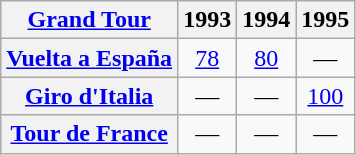<table class="wikitable plainrowheaders">
<tr>
<th scope="col"><a href='#'>Grand Tour</a></th>
<th scope="col">1993</th>
<th scope="col">1994</th>
<th scope="col">1995</th>
</tr>
<tr style="text-align:center;">
<th scope="row"> <a href='#'>Vuelta a España</a></th>
<td><a href='#'>78</a></td>
<td><a href='#'>80</a></td>
<td>—</td>
</tr>
<tr style="text-align:center;">
<th scope="row"> <a href='#'>Giro d'Italia</a></th>
<td>—</td>
<td>—</td>
<td><a href='#'>100</a></td>
</tr>
<tr style="text-align:center;">
<th scope="row"> <a href='#'>Tour de France</a></th>
<td>—</td>
<td>—</td>
<td>—</td>
</tr>
</table>
